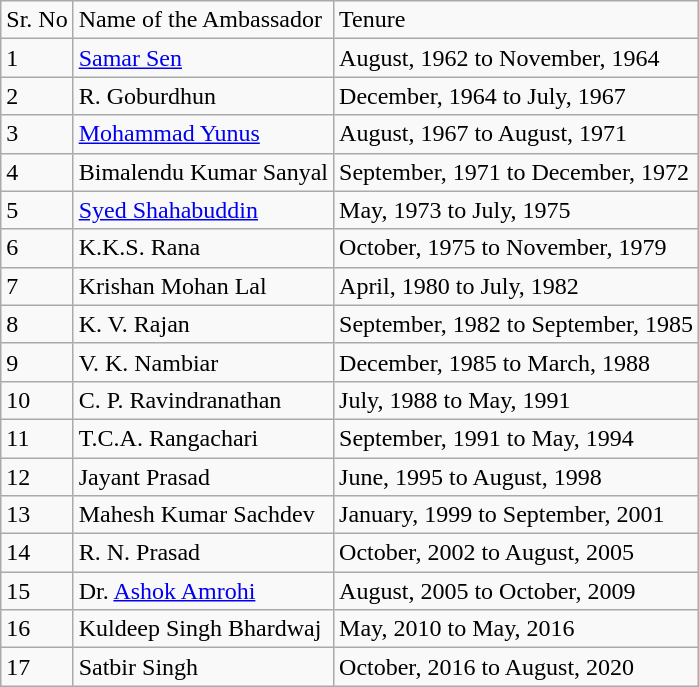<table class="wikitable">
<tr>
<td>Sr. No</td>
<td>Name of the Ambassador</td>
<td>Tenure</td>
</tr>
<tr>
<td>1</td>
<td><a href='#'>Samar Sen</a></td>
<td>August, 1962 to November, 1964</td>
</tr>
<tr>
<td>2</td>
<td>R. Goburdhun</td>
<td>December, 1964 to July, 1967</td>
</tr>
<tr>
<td>3</td>
<td><a href='#'> Mohammad Yunus</a></td>
<td>August, 1967 to August, 1971</td>
</tr>
<tr>
<td>4</td>
<td>Bimalendu Kumar Sanyal</td>
<td>September, 1971 to December, 1972</td>
</tr>
<tr>
<td>5</td>
<td><a href='#'>Syed Shahabuddin</a></td>
<td>May, 1973 to July, 1975</td>
</tr>
<tr>
<td>6</td>
<td>K.K.S. Rana</td>
<td>October, 1975 to November, 1979</td>
</tr>
<tr>
<td>7</td>
<td>Krishan Mohan Lal</td>
<td>April, 1980 to July, 1982</td>
</tr>
<tr>
<td>8</td>
<td>K. V. Rajan</td>
<td>September, 1982 to September, 1985</td>
</tr>
<tr>
<td>9</td>
<td>V. K. Nambiar</td>
<td>December, 1985 to March, 1988</td>
</tr>
<tr>
<td>10</td>
<td>C. P. Ravindranathan</td>
<td>July, 1988 to May, 1991</td>
</tr>
<tr>
<td>11</td>
<td>T.C.A. Rangachari</td>
<td>September, 1991 to May, 1994</td>
</tr>
<tr>
<td>12</td>
<td>Jayant Prasad</td>
<td>June, 1995 to August, 1998</td>
</tr>
<tr>
<td>13</td>
<td>Mahesh Kumar Sachdev</td>
<td>January, 1999 to September, 2001</td>
</tr>
<tr>
<td>14</td>
<td>R. N. Prasad</td>
<td>October, 2002 to August, 2005</td>
</tr>
<tr>
<td>15</td>
<td>Dr. <a href='#'>Ashok Amrohi</a></td>
<td>August, 2005 to October, 2009</td>
</tr>
<tr>
<td>16</td>
<td>Kuldeep Singh Bhardwaj</td>
<td>May, 2010 to May, 2016</td>
</tr>
<tr>
<td>17</td>
<td>Satbir Singh</td>
<td>October, 2016 to August, 2020</td>
</tr>
</table>
